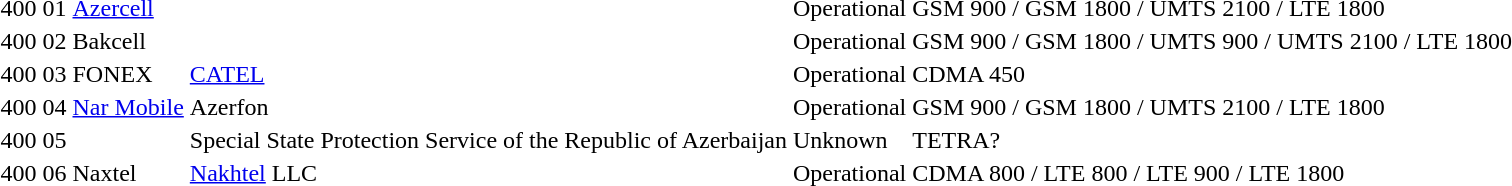<table>
<tr>
<td>400</td>
<td>01</td>
<td><a href='#'>Azercell</a></td>
<td></td>
<td>Operational</td>
<td>GSM 900 / GSM 1800 / UMTS 2100 / LTE 1800</td>
<td></td>
</tr>
<tr>
<td>400</td>
<td>02</td>
<td>Bakcell</td>
<td></td>
<td>Operational</td>
<td>GSM 900 / GSM 1800 / UMTS 900 / UMTS 2100 / LTE 1800</td>
<td></td>
</tr>
<tr>
<td>400</td>
<td>03</td>
<td>FONEX</td>
<td><a href='#'>CATEL</a></td>
<td>Operational</td>
<td>CDMA 450</td>
<td></td>
</tr>
<tr>
<td>400</td>
<td>04</td>
<td><a href='#'>Nar Mobile</a></td>
<td>Azerfon</td>
<td>Operational</td>
<td>GSM 900 / GSM 1800 / UMTS 2100 / LTE 1800</td>
<td></td>
</tr>
<tr>
<td>400</td>
<td>05</td>
<td></td>
<td>Special State Protection Service of the Republic of Azerbaijan</td>
<td>Unknown</td>
<td>TETRA?</td>
<td></td>
</tr>
<tr>
<td>400</td>
<td>06</td>
<td>Naxtel</td>
<td><a href='#'>Nakhtel</a> LLC</td>
<td>Operational</td>
<td>CDMA 800 / LTE 800 / LTE 900 / LTE 1800</td>
<td></td>
</tr>
</table>
